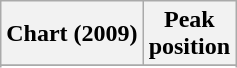<table class="wikitable sortable plainrowheaders">
<tr>
<th>Chart (2009)</th>
<th>Peak<br>position</th>
</tr>
<tr>
</tr>
<tr>
</tr>
<tr>
</tr>
<tr>
</tr>
<tr>
</tr>
<tr>
</tr>
<tr>
</tr>
<tr>
</tr>
<tr>
</tr>
</table>
